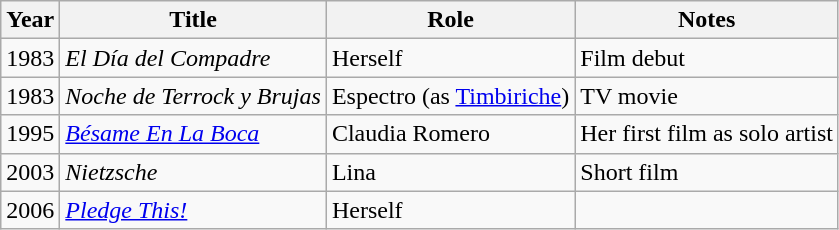<table class="wikitable sortable">
<tr>
<th>Year</th>
<th>Title</th>
<th>Role</th>
<th>Notes</th>
</tr>
<tr>
<td>1983</td>
<td><em>El Día del Compadre</em></td>
<td>Herself</td>
<td>Film debut</td>
</tr>
<tr>
<td>1983</td>
<td><em>Noche de Terrock y Brujas</em></td>
<td>Espectro (as <a href='#'>Timbiriche</a>)</td>
<td>TV movie</td>
</tr>
<tr>
<td>1995</td>
<td><em><a href='#'>Bésame En La Boca</a></em></td>
<td>Claudia Romero</td>
<td>Her first film as solo artist</td>
</tr>
<tr>
<td>2003</td>
<td><em>Nietzsche</em></td>
<td>Lina</td>
<td>Short film</td>
</tr>
<tr>
<td>2006</td>
<td><em><a href='#'>Pledge This!</a></em></td>
<td>Herself</td>
<td></td>
</tr>
</table>
